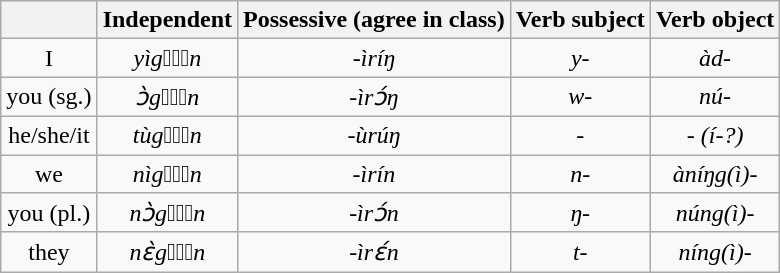<table class="wikitable" style="text-align:center;">
<tr>
<th></th>
<th>Independent</th>
<th>Possessive (agree in class)</th>
<th>Verb subject</th>
<th>Verb object</th>
</tr>
<tr>
<td>I</td>
<td><em>yìgə͕́n</em></td>
<td><em>-ìríŋ</em></td>
<td><em>y-</em></td>
<td><em>àd-</em></td>
</tr>
<tr>
<td>you (sg.)</td>
<td><em>ɔ̀gə͔́n</em></td>
<td><em>-ìrɔ́ŋ</em></td>
<td><em>w-</em></td>
<td><em>nú-</em></td>
</tr>
<tr>
<td>he/she/it</td>
<td><em>tùgə͔́n</em></td>
<td><em>-ùrúŋ</em></td>
<td><em>-</em></td>
<td><em>- (í-?)</em></td>
</tr>
<tr>
<td>we</td>
<td><em>nìgə͕́n</em></td>
<td><em>-ìrín</em></td>
<td><em>n-</em></td>
<td><em>àníŋg(ì)-</em></td>
</tr>
<tr>
<td>you (pl.)</td>
<td><em>nɔ̀gə͔́n</em></td>
<td><em>-ìrɔ́n</em></td>
<td><em>ŋ-</em></td>
<td><em>núng(ì)-</em></td>
</tr>
<tr>
<td>they</td>
<td><em>nɛ̀gə͔́n</em></td>
<td><em>-ìrɛ́n</em></td>
<td><em>t-</em></td>
<td><em>níng(ì)-</em></td>
</tr>
</table>
